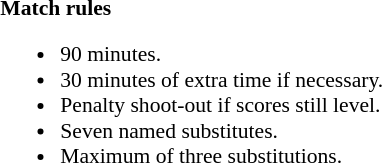<table width=100% style="font-size: 90%">
<tr>
<td></td>
<td style="width:60%; vertical-align:top;"><br><strong>Match rules</strong><ul><li>90 minutes.</li><li>30 minutes of extra time if necessary.</li><li>Penalty shoot-out if scores still level.</li><li>Seven named substitutes.</li><li>Maximum of three substitutions.</li></ul></td>
</tr>
</table>
